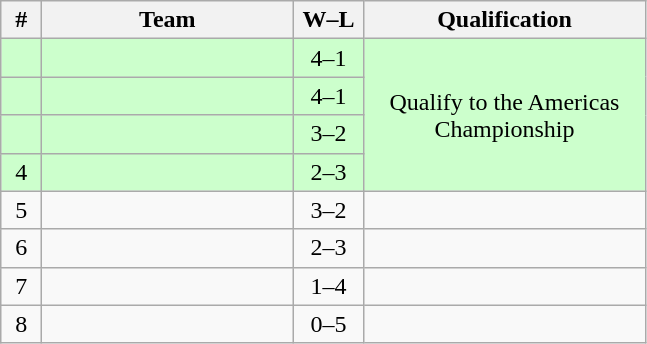<table class=wikitable style="text-align:center;">
<tr>
<th width=20px>#</th>
<th width=160px>Team</th>
<th width=40px>W–L</th>
<th width=180px>Qualification</th>
</tr>
<tr bgcolor=#CCFFCC>
<td></td>
<td align=left></td>
<td>4–1</td>
<td rowspan=4>Qualify to the Americas Championship</td>
</tr>
<tr bgcolor=#CCFFCC>
<td></td>
<td align=left></td>
<td>4–1</td>
</tr>
<tr bgcolor=#CCFFCC>
<td></td>
<td align=left></td>
<td>3–2</td>
</tr>
<tr bgcolor=#CCFFCC>
<td>4</td>
<td align=left></td>
<td>2–3</td>
</tr>
<tr>
<td>5</td>
<td align=left></td>
<td>3–2</td>
<td></td>
</tr>
<tr>
<td>6</td>
<td align=left></td>
<td>2–3</td>
<td></td>
</tr>
<tr>
<td>7</td>
<td align=left></td>
<td>1–4</td>
<td></td>
</tr>
<tr>
<td>8</td>
<td align=left></td>
<td>0–5</td>
<td></td>
</tr>
</table>
